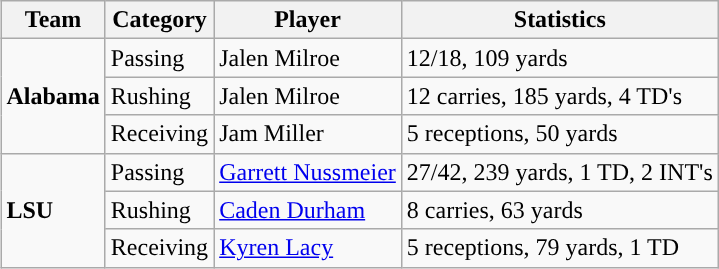<table class="wikitable" style="float: right;">
<tr>
<th>Team</th>
<th>Category</th>
<th>Player</th>
<th>Statistics</th>
</tr>
<tr>
<td rowspan=3><strong>Alabama</strong></td>
<td>Passing</td>
<td>Jalen Milroe</td>
<td>12/18, 109 yards</td>
</tr>
<tr>
<td>Rushing</td>
<td>Jalen Milroe</td>
<td>12 carries, 185 yards, 4 TD's</td>
</tr>
<tr>
<td>Receiving</td>
<td>Jam Miller</td>
<td>5 receptions, 50 yards</td>
</tr>
<tr>
<td rowspan=3><strong>LSU</strong></td>
<td>Passing</td>
<td><a href='#'>Garrett Nussmeier</a></td>
<td>27/42, 239 yards, 1 TD, 2 INT's</td>
</tr>
<tr>
<td>Rushing</td>
<td><a href='#'>Caden Durham</a></td>
<td>8 carries, 63 yards</td>
</tr>
<tr>
<td>Receiving</td>
<td><a href='#'>Kyren Lacy</a></td>
<td>5 receptions, 79 yards, 1 TD</td>
</tr>
</table>
